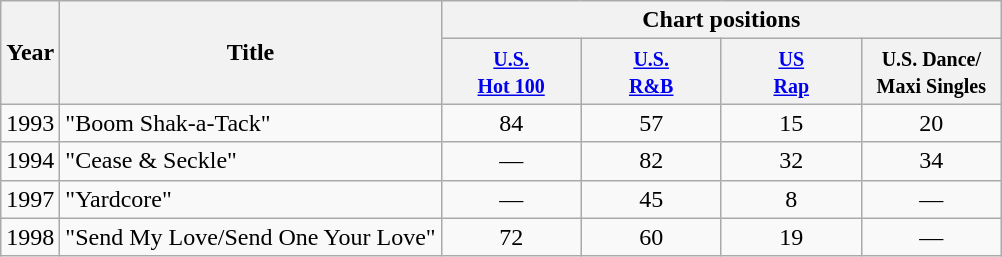<table class="wikitable">
<tr>
<th rowspan="2">Year</th>
<th rowspan="2">Title</th>
<th colspan="4">Chart positions</th>
</tr>
<tr>
<th width="86"><small><a href='#'>U.S.<br>Hot 100</a></small></th>
<th width="86"><small><a href='#'>U.S.<br>R&B</a></small></th>
<th width="86"><small><a href='#'>US<br>Rap</a></small></th>
<th width="86"><small>U.S. Dance/<br>Maxi Singles</small></th>
</tr>
<tr>
<td>1993</td>
<td>"Boom Shak-a-Tack"</td>
<td align=center>84</td>
<td align=center>57</td>
<td align=center>15</td>
<td align=center>20</td>
</tr>
<tr>
<td>1994</td>
<td>"Cease & Seckle"</td>
<td align=center>—</td>
<td align=center>82</td>
<td align=center>32</td>
<td align=center>34</td>
</tr>
<tr>
<td>1997</td>
<td>"Yardcore"</td>
<td align=center>—</td>
<td align=center>45</td>
<td align=center>8</td>
<td align=center>—</td>
</tr>
<tr>
<td>1998</td>
<td>"Send My Love/Send One Your Love"</td>
<td align=center>72</td>
<td align=center>60</td>
<td align=center>19</td>
<td align=center>—</td>
</tr>
</table>
